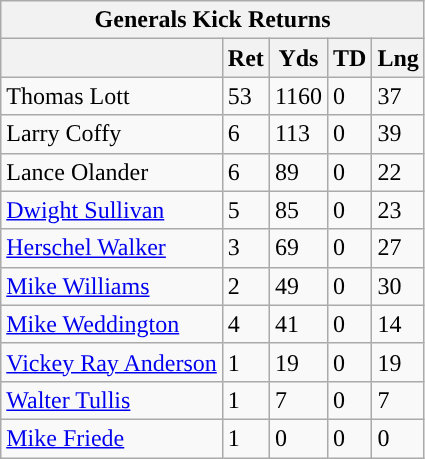<table class="wikitable">
<tr>
<th colspan="5">Generals Kick Returns</th>
</tr>
<tr>
<th></th>
<th>Ret</th>
<th>Yds</th>
<th>TD</th>
<th>Lng</th>
</tr>
<tr>
<td>Thomas Lott</td>
<td>53</td>
<td>1160</td>
<td>0</td>
<td>37</td>
</tr>
<tr>
<td>Larry Coffy</td>
<td>6</td>
<td>113</td>
<td>0</td>
<td>39</td>
</tr>
<tr>
<td>Lance Olander</td>
<td>6</td>
<td>89</td>
<td>0</td>
<td>22</td>
</tr>
<tr>
<td><a href='#'>Dwight Sullivan</a></td>
<td>5</td>
<td>85</td>
<td>0</td>
<td>23</td>
</tr>
<tr>
<td><a href='#'>Herschel Walker</a></td>
<td>3</td>
<td>69</td>
<td>0</td>
<td>27</td>
</tr>
<tr>
<td><a href='#'>Mike Williams</a></td>
<td>2</td>
<td>49</td>
<td>0</td>
<td>30</td>
</tr>
<tr>
<td><a href='#'>Mike Weddington</a></td>
<td>4</td>
<td>41</td>
<td>0</td>
<td>14</td>
</tr>
<tr>
<td><a href='#'>Vickey Ray Anderson</a></td>
<td>1</td>
<td>19</td>
<td>0</td>
<td>19</td>
</tr>
<tr>
<td><a href='#'>Walter Tullis</a></td>
<td>1</td>
<td>7</td>
<td>0</td>
<td>7</td>
</tr>
<tr>
<td><a href='#'>Mike Friede</a></td>
<td>1</td>
<td>0</td>
<td>0</td>
<td>0</td>
</tr>
</table>
